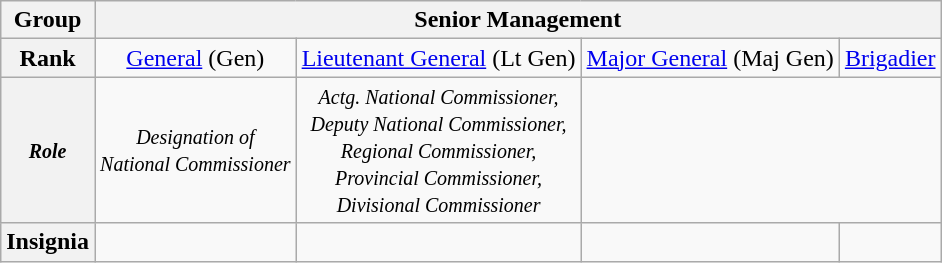<table class="wikitable" style="text-align:center">
<tr>
<th>Group</th>
<th colspan="4">Senior Management</th>
</tr>
<tr>
<th>Rank</th>
<td><a href='#'>General</a> (Gen)</td>
<td><a href='#'>Lieutenant General</a> (Lt Gen)</td>
<td><a href='#'>Major General</a> (Maj Gen)</td>
<td><a href='#'>Brigadier</a></td>
</tr>
<tr>
<th><em><small>Role</small></em></th>
<td><em><small>Designation of<br>National Commissioner</small></em></td>
<td><em><small>Actg. National Commissioner,<br>Deputy National Commissioner,<br>Regional Commissioner,<br>Provincial Commissioner,<br>Divisional Commissioner</small></em></td>
</tr>
<tr>
<th>Insignia</th>
<td></td>
<td></td>
<td></td>
<td></td>
</tr>
</table>
